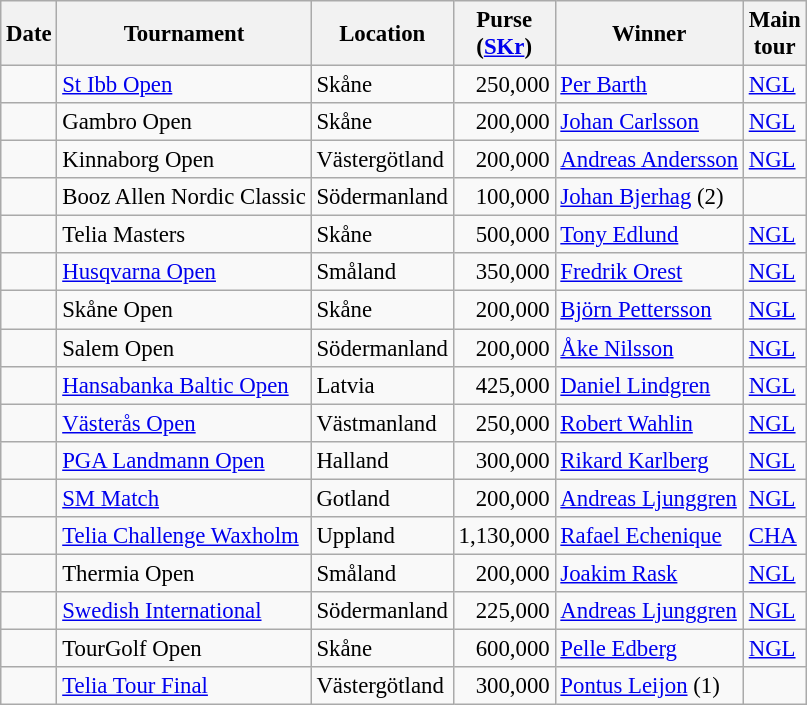<table class="wikitable" style="font-size:95%;">
<tr>
<th>Date</th>
<th>Tournament</th>
<th>Location</th>
<th>Purse<br>(<a href='#'>SKr</a>)</th>
<th>Winner</th>
<th>Main<br>tour</th>
</tr>
<tr>
<td></td>
<td><a href='#'>St Ibb Open</a></td>
<td>Skåne</td>
<td align=right>250,000</td>
<td> <a href='#'>Per Barth</a></td>
<td><a href='#'>NGL</a></td>
</tr>
<tr>
<td></td>
<td>Gambro Open</td>
<td>Skåne</td>
<td align=right>200,000</td>
<td> <a href='#'>Johan Carlsson</a></td>
<td><a href='#'>NGL</a></td>
</tr>
<tr>
<td></td>
<td>Kinnaborg Open</td>
<td>Västergötland</td>
<td align=right>200,000</td>
<td> <a href='#'>Andreas Andersson</a></td>
<td><a href='#'>NGL</a></td>
</tr>
<tr>
<td></td>
<td>Booz Allen Nordic Classic</td>
<td>Södermanland</td>
<td align=right>100,000</td>
<td> <a href='#'>Johan Bjerhag</a> (2)</td>
<td></td>
</tr>
<tr>
<td></td>
<td>Telia Masters</td>
<td>Skåne</td>
<td align=right>500,000</td>
<td> <a href='#'>Tony Edlund</a></td>
<td><a href='#'>NGL</a></td>
</tr>
<tr>
<td></td>
<td><a href='#'>Husqvarna Open</a></td>
<td>Småland</td>
<td align=right>350,000</td>
<td> <a href='#'>Fredrik Orest</a></td>
<td><a href='#'>NGL</a></td>
</tr>
<tr>
<td></td>
<td>Skåne Open</td>
<td>Skåne</td>
<td align=right>200,000</td>
<td> <a href='#'>Björn Pettersson</a></td>
<td><a href='#'>NGL</a></td>
</tr>
<tr>
<td></td>
<td>Salem Open</td>
<td>Södermanland</td>
<td align=right>200,000</td>
<td> <a href='#'>Åke Nilsson</a></td>
<td><a href='#'>NGL</a></td>
</tr>
<tr>
<td></td>
<td><a href='#'>Hansabanka Baltic Open</a></td>
<td>Latvia</td>
<td align=right>425,000</td>
<td> <a href='#'>Daniel Lindgren</a></td>
<td><a href='#'>NGL</a></td>
</tr>
<tr>
<td></td>
<td><a href='#'>Västerås Open</a></td>
<td>Västmanland</td>
<td align=right>250,000</td>
<td> <a href='#'>Robert Wahlin</a></td>
<td><a href='#'>NGL</a></td>
</tr>
<tr>
<td></td>
<td><a href='#'>PGA Landmann Open</a></td>
<td>Halland</td>
<td align=right>300,000</td>
<td> <a href='#'>Rikard Karlberg</a></td>
<td><a href='#'>NGL</a></td>
</tr>
<tr>
<td></td>
<td><a href='#'>SM Match</a></td>
<td>Gotland</td>
<td align=right>200,000</td>
<td> <a href='#'>Andreas Ljunggren</a></td>
<td><a href='#'>NGL</a></td>
</tr>
<tr>
<td></td>
<td><a href='#'>Telia Challenge Waxholm</a></td>
<td>Uppland</td>
<td align=right>1,130,000</td>
<td> <a href='#'>Rafael Echenique</a></td>
<td><a href='#'>CHA</a></td>
</tr>
<tr>
<td></td>
<td>Thermia Open</td>
<td>Småland</td>
<td align=right>200,000</td>
<td> <a href='#'>Joakim Rask</a></td>
<td><a href='#'>NGL</a></td>
</tr>
<tr>
<td></td>
<td><a href='#'>Swedish International</a></td>
<td>Södermanland</td>
<td align=right>225,000</td>
<td> <a href='#'>Andreas Ljunggren</a></td>
<td><a href='#'>NGL</a></td>
</tr>
<tr>
<td></td>
<td>TourGolf Open</td>
<td>Skåne</td>
<td align=right>600,000</td>
<td> <a href='#'>Pelle Edberg</a></td>
<td><a href='#'>NGL</a></td>
</tr>
<tr>
<td></td>
<td><a href='#'>Telia Tour Final</a></td>
<td>Västergötland</td>
<td align=right>300,000</td>
<td> <a href='#'>Pontus Leijon</a> (1)</td>
<td></td>
</tr>
</table>
